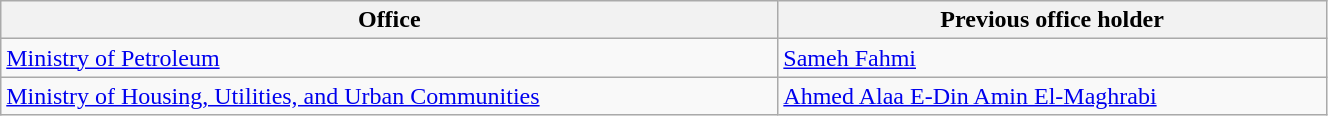<table style="width:70%;" class="wikitable sortable collapsible collapsed">
<tr>
<th>Office</th>
<th>Previous office holder</th>
</tr>
<tr>
<td><a href='#'>Ministry of Petroleum</a></td>
<td><a href='#'>Sameh Fahmi</a></td>
</tr>
<tr>
<td><a href='#'>Ministry of Housing, Utilities, and Urban Communities</a></td>
<td><a href='#'>Ahmed Alaa E-Din Amin El-Maghrabi</a></td>
</tr>
</table>
